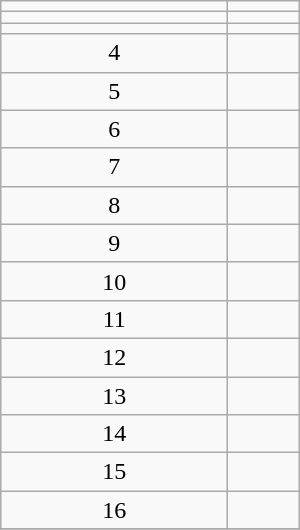<table class="wikitable" width="200px">
<tr>
<td align=center></td>
<td></td>
</tr>
<tr>
<td align=center></td>
<td></td>
</tr>
<tr>
<td align=center></td>
<td></td>
</tr>
<tr>
<td align=center>4</td>
<td></td>
</tr>
<tr>
<td align=center>5</td>
<td></td>
</tr>
<tr>
<td align=center>6</td>
<td></td>
</tr>
<tr>
<td align=center>7</td>
<td></td>
</tr>
<tr>
<td align=center>8</td>
<td></td>
</tr>
<tr>
<td align=center>9</td>
<td></td>
</tr>
<tr>
<td align=center>10</td>
<td></td>
</tr>
<tr>
<td align=center>11</td>
<td></td>
</tr>
<tr>
<td align=center>12</td>
<td></td>
</tr>
<tr>
<td align=center>13</td>
<td></td>
</tr>
<tr>
<td align=center>14</td>
<td></td>
</tr>
<tr>
<td align=center>15</td>
<td></td>
</tr>
<tr>
<td align=center>16</td>
<td></td>
</tr>
<tr>
</tr>
</table>
